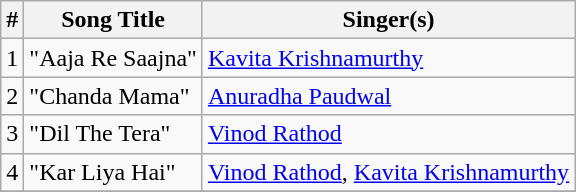<table class="wikitable">
<tr>
<th>#</th>
<th>Song Title</th>
<th>Singer(s)</th>
</tr>
<tr>
<td>1</td>
<td>"Aaja Re Saajna"</td>
<td><a href='#'>Kavita Krishnamurthy</a></td>
</tr>
<tr>
<td>2</td>
<td>"Chanda Mama"</td>
<td><a href='#'>Anuradha Paudwal</a></td>
</tr>
<tr>
<td>3</td>
<td>"Dil The Tera"</td>
<td><a href='#'>Vinod Rathod</a></td>
</tr>
<tr>
<td>4</td>
<td>"Kar Liya Hai"</td>
<td><a href='#'>Vinod Rathod</a>, <a href='#'>Kavita Krishnamurthy</a></td>
</tr>
<tr>
</tr>
</table>
